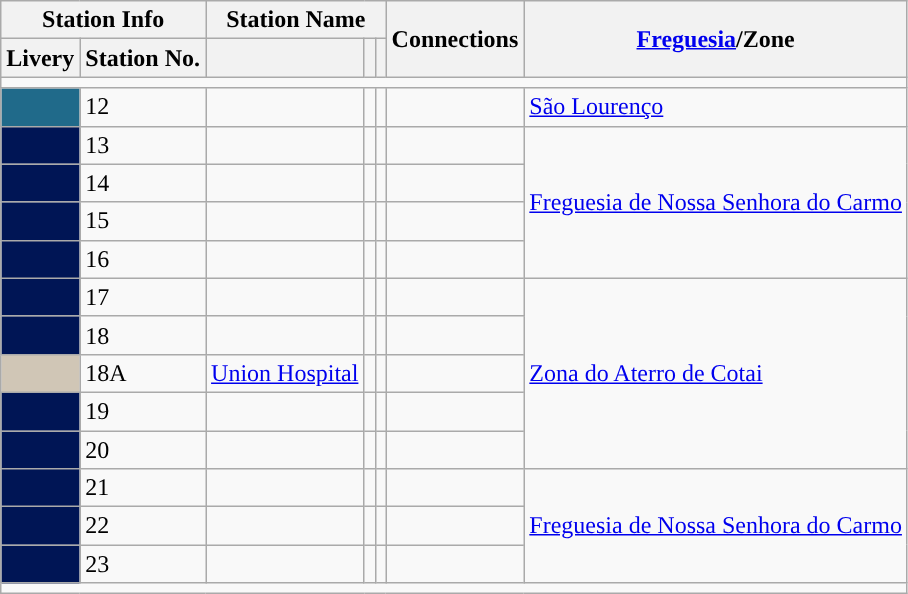<table class="wikitable">
<tr>
<th colspan="2">Station Info</th>
<th colspan="3">Station Name</th>
<th rowspan="2">Connections</th>
<th rowspan="2"><a href='#'>Freguesia</a>/Zone</th>
</tr>
<tr>
<th>Livery</th>
<th>Station No.</th>
<th></th>
<th></th>
<th></th>
</tr>
<tr style="background:#">
<td colspan="8"></td>
</tr>
<tr>
<td style="background-color:#206a8a;"></td>
<td>12</td>
<td></td>
<td></td>
<td></td>
<td></td>
<td><a href='#'>São Lourenço</a></td>
</tr>
<tr>
<td style="background-color:#001555;"></td>
<td>13</td>
<td></td>
<td></td>
<td></td>
<td></td>
<td rowspan="4"><a href='#'>Freguesia de Nossa Senhora do Carmo</a></td>
</tr>
<tr>
<td style="background-color:#001555;"></td>
<td>14</td>
<td></td>
<td></td>
<td></td>
<td></td>
</tr>
<tr>
<td style="background-color:#001555;"></td>
<td>15</td>
<td></td>
<td></td>
<td></td>
<td></td>
</tr>
<tr>
<td style="background-color:#001555;"></td>
<td>16</td>
<td></td>
<td></td>
<td></td>
<td></td>
</tr>
<tr>
<td style="background-color:#001555;"></td>
<td>17</td>
<td></td>
<td></td>
<td></td>
<td></td>
<td rowspan="5"><a href='#'>Zona do Aterro de Cotai</a></td>
</tr>
<tr>
<td style="background-color:#001555;"></td>
<td>18</td>
<td></td>
<td></td>
<td></td>
<td></td>
</tr>
<tr>
<td style="background-color:#d0c6b6;"></td>
<td>18A</td>
<td><a href='#'>Union Hospital</a></td>
<td></td>
<td></td>
<td></td>
</tr>
<tr>
<td style="background-color:#001555;"></td>
<td>19</td>
<td></td>
<td></td>
<td></td>
<td></td>
</tr>
<tr>
<td style="background-color:#001555;"></td>
<td>20</td>
<td></td>
<td></td>
<td></td>
<td></td>
</tr>
<tr>
<td style="background-color:#001555;"></td>
<td>21</td>
<td></td>
<td></td>
<td></td>
<td></td>
<td rowspan="3"><a href='#'>Freguesia de Nossa Senhora do Carmo</a></td>
</tr>
<tr>
<td style="background-color:#001555;"></td>
<td>22</td>
<td></td>
<td></td>
<td></td>
<td></td>
</tr>
<tr>
<td style="background-color:#001555;"></td>
<td>23</td>
<td></td>
<td></td>
<td></td>
<td> </td>
</tr>
<tr style="background:#">
<td colspan="8"></td>
</tr>
</table>
